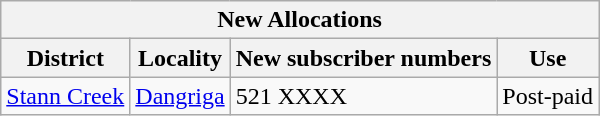<table class="wikitable" border=1>
<tr>
<th colspan="4">New Allocations</th>
</tr>
<tr>
<th>District</th>
<th>Locality</th>
<th>New subscriber numbers</th>
<th>Use</th>
</tr>
<tr>
<td><a href='#'>Stann Creek</a></td>
<td><a href='#'>Dangriga</a></td>
<td>521 XXXX</td>
<td>Post-paid</td>
</tr>
</table>
